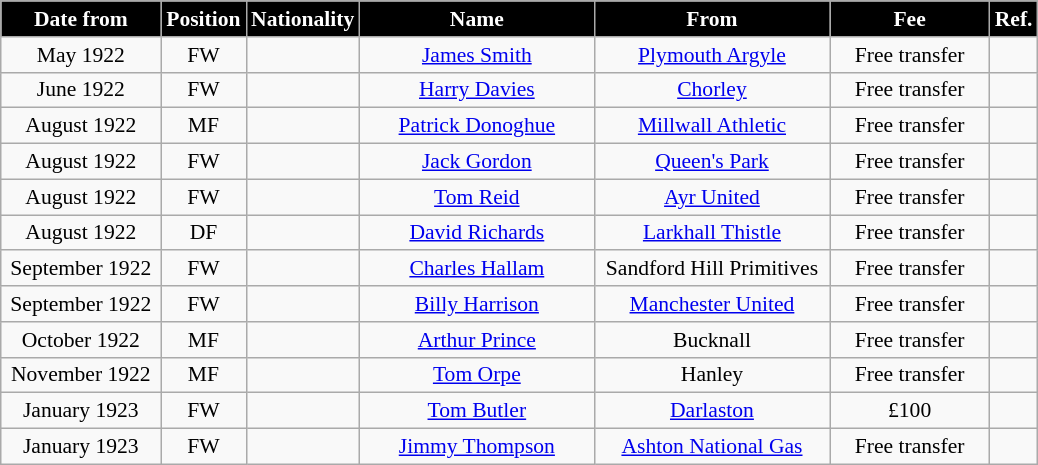<table class="wikitable" style="text-align:center; font-size:90%; ">
<tr>
<th style="background:#000000; color:white; width:100px;">Date from</th>
<th style="background:#000000; color:white; width:50px;">Position</th>
<th style="background:#000000; color:white; width:50px;">Nationality</th>
<th style="background:#000000; color:white; width:150px;">Name</th>
<th style="background:#000000; color:white; width:150px;">From</th>
<th style="background:#000000; color:white; width:100px;">Fee</th>
<th style="background:#000000; color:white; width:25px;">Ref.</th>
</tr>
<tr>
<td>May 1922</td>
<td>FW</td>
<td></td>
<td><a href='#'>James Smith</a></td>
<td><a href='#'>Plymouth Argyle</a></td>
<td>Free transfer</td>
<td></td>
</tr>
<tr>
<td>June 1922</td>
<td>FW</td>
<td></td>
<td><a href='#'>Harry Davies</a></td>
<td><a href='#'>Chorley</a></td>
<td>Free transfer</td>
<td></td>
</tr>
<tr>
<td>August 1922</td>
<td>MF</td>
<td></td>
<td><a href='#'>Patrick Donoghue</a></td>
<td><a href='#'>Millwall Athletic</a></td>
<td>Free transfer</td>
<td></td>
</tr>
<tr>
<td>August 1922</td>
<td>FW</td>
<td></td>
<td><a href='#'>Jack Gordon</a></td>
<td> <a href='#'>Queen's Park</a></td>
<td>Free transfer</td>
<td></td>
</tr>
<tr>
<td>August 1922</td>
<td>FW</td>
<td></td>
<td><a href='#'>Tom Reid</a></td>
<td> <a href='#'>Ayr United</a></td>
<td>Free transfer</td>
<td></td>
</tr>
<tr>
<td>August 1922</td>
<td>DF</td>
<td></td>
<td><a href='#'>David Richards</a></td>
<td> <a href='#'>Larkhall Thistle</a></td>
<td>Free transfer</td>
<td></td>
</tr>
<tr>
<td>September 1922</td>
<td>FW</td>
<td></td>
<td><a href='#'>Charles Hallam</a></td>
<td>Sandford Hill Primitives</td>
<td>Free transfer</td>
<td></td>
</tr>
<tr>
<td>September 1922</td>
<td>FW</td>
<td></td>
<td><a href='#'>Billy Harrison</a></td>
<td><a href='#'>Manchester United</a></td>
<td>Free transfer</td>
<td></td>
</tr>
<tr>
<td>October 1922</td>
<td>MF</td>
<td></td>
<td><a href='#'>Arthur Prince</a></td>
<td>Bucknall</td>
<td>Free transfer</td>
<td></td>
</tr>
<tr>
<td>November 1922</td>
<td>MF</td>
<td></td>
<td><a href='#'>Tom Orpe</a></td>
<td>Hanley</td>
<td>Free transfer</td>
<td></td>
</tr>
<tr>
<td>January 1923</td>
<td>FW</td>
<td></td>
<td><a href='#'>Tom Butler</a></td>
<td><a href='#'>Darlaston</a></td>
<td>£100</td>
<td></td>
</tr>
<tr>
<td>January 1923</td>
<td>FW</td>
<td></td>
<td><a href='#'>Jimmy Thompson</a></td>
<td><a href='#'>Ashton National Gas</a></td>
<td>Free transfer</td>
<td></td>
</tr>
</table>
